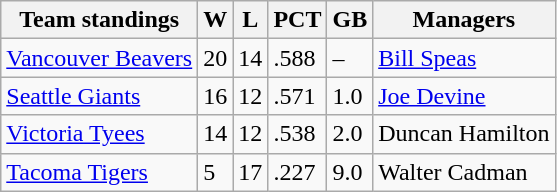<table class="wikitable">
<tr>
<th>Team standings</th>
<th>W</th>
<th>L</th>
<th>PCT</th>
<th>GB</th>
<th>Managers</th>
</tr>
<tr>
<td><a href='#'>Vancouver Beavers</a></td>
<td>20</td>
<td>14</td>
<td>.588</td>
<td>–</td>
<td><a href='#'>Bill Speas</a></td>
</tr>
<tr>
<td><a href='#'>Seattle Giants</a></td>
<td>16</td>
<td>12</td>
<td>.571</td>
<td>1.0</td>
<td><a href='#'>Joe Devine</a></td>
</tr>
<tr>
<td><a href='#'>Victoria Tyees</a></td>
<td>14</td>
<td>12</td>
<td>.538</td>
<td>2.0</td>
<td>Duncan Hamilton</td>
</tr>
<tr>
<td><a href='#'>Tacoma Tigers</a></td>
<td>5</td>
<td>17</td>
<td>.227</td>
<td>9.0</td>
<td>Walter Cadman</td>
</tr>
</table>
